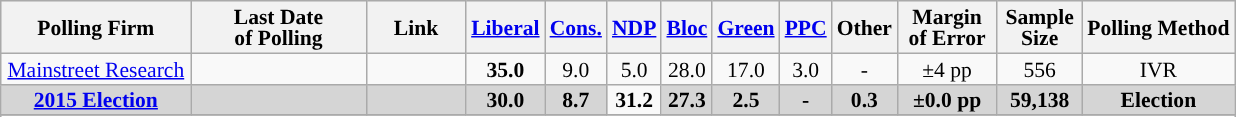<table class="wikitable sortable" style="text-align:center;font-size:90%;line-height:14px;">
<tr style="background:#e9e9e9;">
<th style="width:120px">Polling Firm</th>
<th style="width:110px">Last Date<br>of Polling</th>
<th style="width:60px" class="unsortable">Link</th>
<th style="background-color:"><strong><a href='#'>Liberal</a></strong></th>
<th style="background-color:"><strong><a href='#'>Cons.</a></strong></th>
<th style="background-color:"><strong><a href='#'>NDP</a></strong></th>
<th style="background-color:"><strong><a href='#'>Bloc</a></strong></th>
<th style="background-color:"><strong><a href='#'>Green</a></strong></th>
<th style="background-color:"><strong><a href='#'>PPC</a></strong></th>
<th style="background-color:"><strong>Other</strong></th>
<th style="width:60px;" class=unsortable>Margin<br>of Error</th>
<th style="width:50px;" class=unsortable>Sample<br>Size</th>
<th class=unsortable>Polling Method</th>
</tr>
<tr>
<td><a href='#'>Mainstreet Research</a></td>
<td></td>
<td></td>
<td><strong>35.0</strong></td>
<td>9.0</td>
<td>5.0</td>
<td>28.0</td>
<td>17.0</td>
<td>3.0</td>
<td>-</td>
<td>±4 pp</td>
<td>556</td>
<td>IVR</td>
</tr>
<tr>
<td style="background:#D5D5D5"><strong><a href='#'>2015 Election</a></strong></td>
<td style="background:#D5D5D5"><strong></strong></td>
<td style="background:#D5D5D5"></td>
<td style="background:#D5D5D5"><strong>30.0</strong></td>
<td style="background:#D5D5D5"><strong>8.7</strong></td>
<td><strong>31.2</strong></td>
<td style="background:#D5D5D5"><strong>27.3</strong></td>
<td style="background:#D5D5D5"><strong>2.5</strong></td>
<td style="background:#D5D5D5"><strong>-</strong></td>
<td style="background:#D5D5D5"><strong>0.3</strong></td>
<td style="background:#D5D5D5"><strong>±0.0 pp</strong></td>
<td style="background:#D5D5D5"><strong>59,138</strong></td>
<td style="background:#D5D5D5"><strong>Election</strong></td>
</tr>
<tr>
</tr>
<tr>
</tr>
</table>
